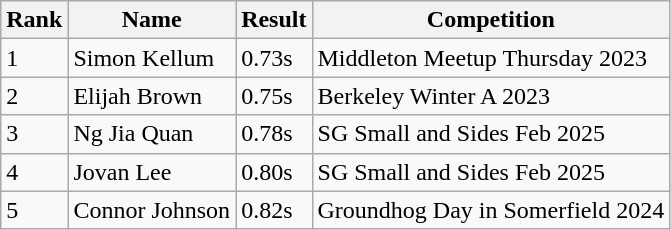<table class="wikitable">
<tr>
<th>Rank</th>
<th>Name</th>
<th>Result</th>
<th>Competition</th>
</tr>
<tr>
<td>1</td>
<td> Simon Kellum</td>
<td>0.73s</td>
<td> Middleton Meetup Thursday 2023</td>
</tr>
<tr>
<td>2</td>
<td> Elijah Brown</td>
<td>0.75s</td>
<td> Berkeley Winter A 2023</td>
</tr>
<tr>
<td>3</td>
<td> Ng Jia Quan</td>
<td>0.78s</td>
<td> SG Small and Sides Feb 2025</td>
</tr>
<tr>
<td>4</td>
<td> Jovan Lee</td>
<td>0.80s</td>
<td> SG Small and Sides Feb 2025</td>
</tr>
<tr>
<td>5</td>
<td> Connor Johnson</td>
<td>0.82s</td>
<td> Groundhog Day in Somerfield 2024</td>
</tr>
</table>
